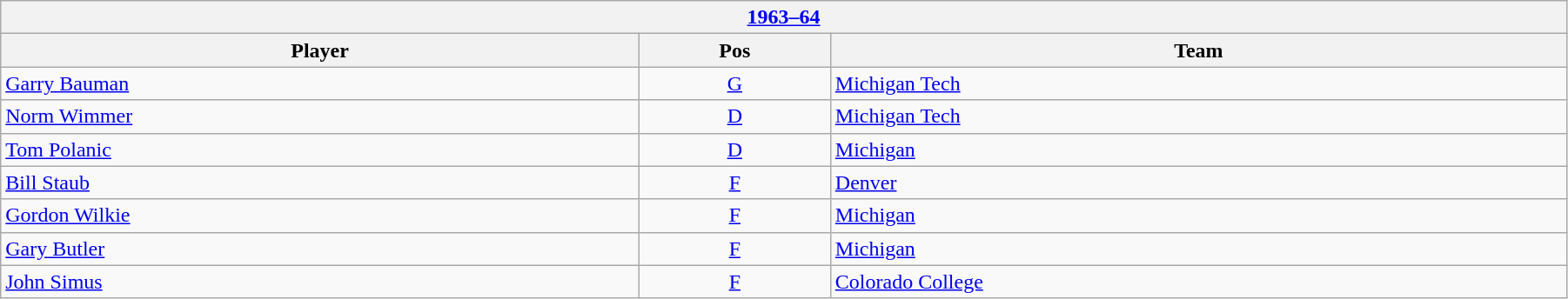<table class="wikitable" width=95%>
<tr>
<th colspan=3><a href='#'>1963–64</a></th>
</tr>
<tr>
<th>Player</th>
<th>Pos</th>
<th>Team</th>
</tr>
<tr>
<td><a href='#'>Garry Bauman</a></td>
<td align=center><a href='#'>G</a></td>
<td><a href='#'>Michigan Tech</a></td>
</tr>
<tr>
<td><a href='#'>Norm Wimmer</a></td>
<td align=center><a href='#'>D</a></td>
<td><a href='#'>Michigan Tech</a></td>
</tr>
<tr>
<td><a href='#'>Tom Polanic</a></td>
<td align=center><a href='#'>D</a></td>
<td><a href='#'>Michigan</a></td>
</tr>
<tr>
<td><a href='#'>Bill Staub</a></td>
<td align=center><a href='#'>F</a></td>
<td><a href='#'>Denver</a></td>
</tr>
<tr>
<td><a href='#'>Gordon Wilkie</a></td>
<td align=center><a href='#'>F</a></td>
<td><a href='#'>Michigan</a></td>
</tr>
<tr>
<td><a href='#'>Gary Butler</a></td>
<td align=center><a href='#'>F</a></td>
<td><a href='#'>Michigan</a></td>
</tr>
<tr>
<td><a href='#'>John Simus</a></td>
<td align=center><a href='#'>F</a></td>
<td><a href='#'>Colorado College</a></td>
</tr>
</table>
